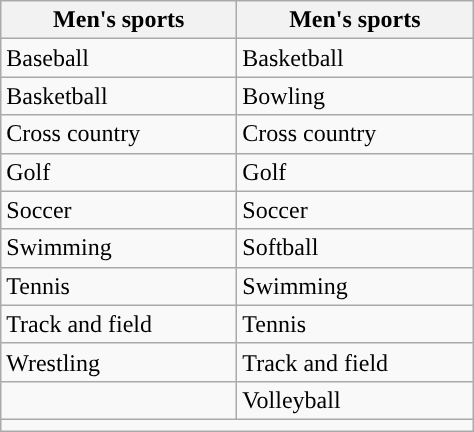<table class="wikitable"; style= "text-align: ">
<tr>
<th width=150px>Men's sports</th>
<th width=150px>Men's sports</th>
</tr>
<tr>
<td>Baseball</td>
<td>Basketball</td>
</tr>
<tr>
<td>Basketball</td>
<td>Bowling</td>
</tr>
<tr>
<td>Cross country</td>
<td>Cross country</td>
</tr>
<tr>
<td>Golf</td>
<td>Golf</td>
</tr>
<tr>
<td>Soccer</td>
<td>Soccer</td>
</tr>
<tr>
<td>Swimming</td>
<td>Softball</td>
</tr>
<tr>
<td>Tennis</td>
<td>Swimming</td>
</tr>
<tr>
<td>Track and field</td>
<td>Tennis</td>
</tr>
<tr>
<td>Wrestling</td>
<td>Track and field</td>
</tr>
<tr>
<td></td>
<td>Volleyball</td>
</tr>
<tr>
<td colspan=2></td>
</tr>
</table>
